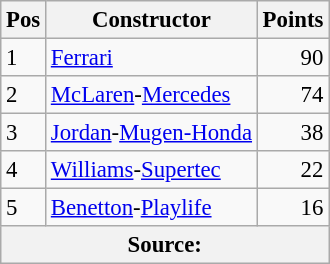<table class="wikitable" style="font-size:95%;">
<tr>
<th>Pos</th>
<th>Constructor</th>
<th>Points</th>
</tr>
<tr>
<td>1</td>
<td> <a href='#'>Ferrari</a></td>
<td align="right">90</td>
</tr>
<tr>
<td>2</td>
<td> <a href='#'>McLaren</a>-<a href='#'>Mercedes</a></td>
<td align="right">74</td>
</tr>
<tr>
<td>3</td>
<td> <a href='#'>Jordan</a>-<a href='#'>Mugen-Honda</a></td>
<td align="right">38</td>
</tr>
<tr>
<td>4</td>
<td> <a href='#'>Williams</a>-<a href='#'>Supertec</a></td>
<td align="right">22</td>
</tr>
<tr>
<td>5</td>
<td> <a href='#'>Benetton</a>-<a href='#'>Playlife</a></td>
<td align="right">16</td>
</tr>
<tr>
<th colspan=4>Source: </th>
</tr>
</table>
